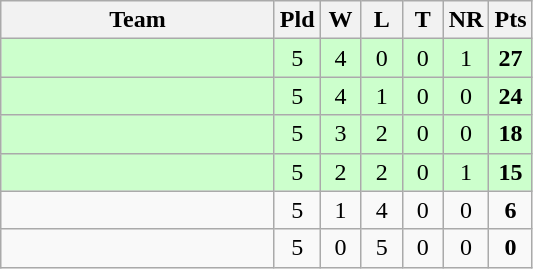<table class="wikitable" style="text-align:center">
<tr>
<th width=175>Team</th>
<th width=20 abbr="Played">Pld</th>
<th width=20 abbr="Won">W</th>
<th width=20 abbr="Lost">L</th>
<th width=20 abbr="Tied">T</th>
<th width=20 abbr="No Result">NR</th>
<th width=20 abbr="Points">Pts</th>
</tr>
<tr bgcolor="#ccffcc">
<td align="left"></td>
<td>5</td>
<td>4</td>
<td>0</td>
<td>0</td>
<td>1</td>
<td><strong>27</strong></td>
</tr>
<tr bgcolor="#ccffcc">
<td align="left"></td>
<td>5</td>
<td>4</td>
<td>1</td>
<td>0</td>
<td>0</td>
<td><strong>24</strong></td>
</tr>
<tr bgcolor="#ccffcc">
<td align="left"></td>
<td>5</td>
<td>3</td>
<td>2</td>
<td>0</td>
<td>0</td>
<td><strong>18</strong></td>
</tr>
<tr bgcolor="#ccffcc">
<td align="left"></td>
<td>5</td>
<td>2</td>
<td>2</td>
<td>0</td>
<td>1</td>
<td><strong>15</strong></td>
</tr>
<tr>
<td align="left"></td>
<td>5</td>
<td>1</td>
<td>4</td>
<td>0</td>
<td>0</td>
<td><strong>6</strong></td>
</tr>
<tr>
<td align="left"></td>
<td>5</td>
<td>0</td>
<td>5</td>
<td>0</td>
<td>0</td>
<td><strong>0</strong></td>
</tr>
</table>
